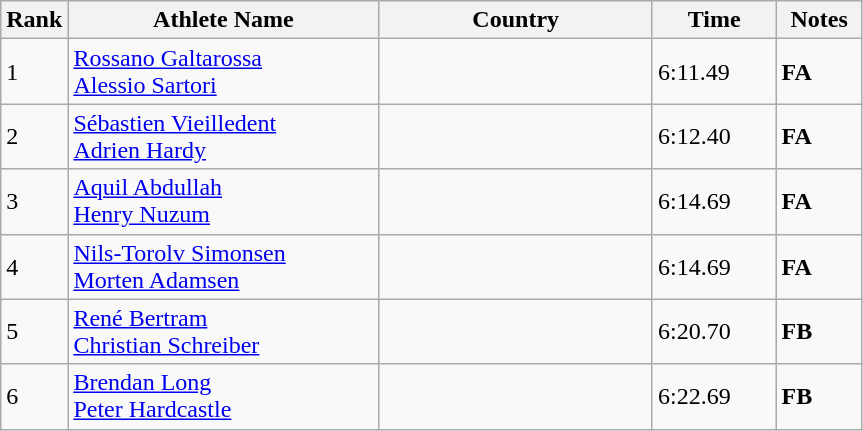<table class="wikitable">
<tr>
<th width=25>Rank</th>
<th width=200>Athlete Name</th>
<th width=175>Country</th>
<th width=75>Time</th>
<th width=50>Notes</th>
</tr>
<tr>
<td>1</td>
<td><a href='#'>Rossano Galtarossa</a> <br> <a href='#'>Alessio Sartori</a></td>
<td></td>
<td>6:11.49</td>
<td><strong>FA</strong></td>
</tr>
<tr>
<td>2</td>
<td><a href='#'>Sébastien Vieilledent</a> <br> <a href='#'>Adrien Hardy</a></td>
<td></td>
<td>6:12.40</td>
<td><strong>FA</strong></td>
</tr>
<tr>
<td>3</td>
<td><a href='#'>Aquil Abdullah</a> <br> <a href='#'>Henry Nuzum</a></td>
<td></td>
<td>6:14.69</td>
<td><strong>FA</strong></td>
</tr>
<tr>
<td>4</td>
<td><a href='#'>Nils-Torolv Simonsen</a> <br> <a href='#'>Morten Adamsen</a></td>
<td></td>
<td>6:14.69</td>
<td><strong>FA</strong></td>
</tr>
<tr>
<td>5</td>
<td><a href='#'>René Bertram</a> <br> <a href='#'>Christian Schreiber</a></td>
<td></td>
<td>6:20.70</td>
<td><strong>FB</strong></td>
</tr>
<tr>
<td>6</td>
<td><a href='#'>Brendan Long</a> <br> <a href='#'>Peter Hardcastle</a></td>
<td></td>
<td>6:22.69</td>
<td><strong>FB</strong></td>
</tr>
</table>
